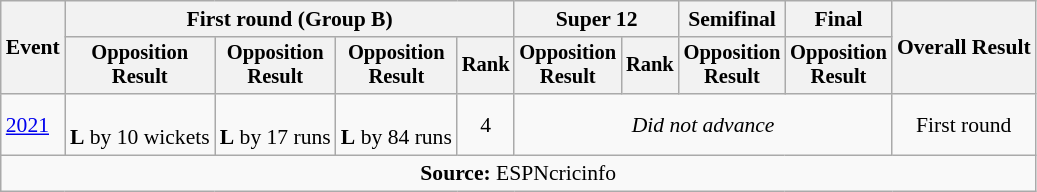<table class=wikitable style=font-size:90%;text-align:center>
<tr>
<th rowspan=2>Event</th>
<th colspan=4>First round (Group B)</th>
<th colspan=2>Super 12</th>
<th>Semifinal</th>
<th>Final</th>
<th rowspan=2>Overall Result</th>
</tr>
<tr style=font-size:95%>
<th>Opposition<br>Result</th>
<th>Opposition<br>Result</th>
<th>Opposition<br>Result</th>
<th>Rank</th>
<th>Opposition<br>Result</th>
<th>Rank</th>
<th>Opposition<br>Result</th>
<th>Opposition<br>Result</th>
</tr>
<tr>
<td align=left><a href='#'>2021</a></td>
<td><br><strong>L</strong> by 10 wickets</td>
<td><br><strong>L</strong> by 17 runs</td>
<td><br><strong>L</strong> by 84 runs</td>
<td>4</td>
<td colspan=4><em>Did not advance</em></td>
<td>First round</td>
</tr>
<tr>
<td colspan="14"><strong>Source:</strong> ESPNcricinfo</td>
</tr>
</table>
